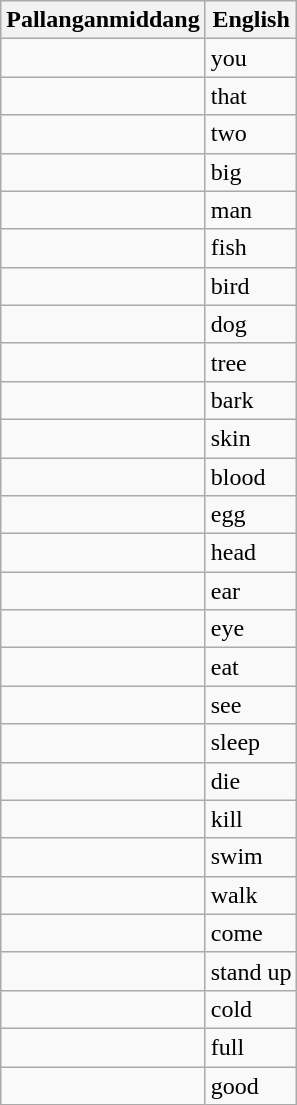<table class="wikitable">
<tr>
<th>Pallanganmiddang</th>
<th>English</th>
</tr>
<tr>
<td></td>
<td>you</td>
</tr>
<tr>
<td></td>
<td>that</td>
</tr>
<tr>
<td></td>
<td>two</td>
</tr>
<tr>
<td></td>
<td>big</td>
</tr>
<tr>
<td></td>
<td>man</td>
</tr>
<tr>
<td></td>
<td>fish</td>
</tr>
<tr>
<td></td>
<td>bird</td>
</tr>
<tr>
<td></td>
<td>dog</td>
</tr>
<tr>
<td></td>
<td>tree</td>
</tr>
<tr>
<td></td>
<td>bark</td>
</tr>
<tr>
<td></td>
<td>skin</td>
</tr>
<tr>
<td></td>
<td>blood</td>
</tr>
<tr>
<td></td>
<td>egg</td>
</tr>
<tr>
<td></td>
<td>head</td>
</tr>
<tr>
<td></td>
<td>ear</td>
</tr>
<tr>
<td></td>
<td>eye</td>
</tr>
<tr>
<td></td>
<td>eat</td>
</tr>
<tr>
<td></td>
<td>see</td>
</tr>
<tr>
<td></td>
<td>sleep</td>
</tr>
<tr>
<td></td>
<td>die</td>
</tr>
<tr>
<td></td>
<td>kill</td>
</tr>
<tr>
<td></td>
<td>swim</td>
</tr>
<tr>
<td></td>
<td>walk</td>
</tr>
<tr>
<td></td>
<td>come</td>
</tr>
<tr>
<td></td>
<td>stand up</td>
</tr>
<tr>
<td></td>
<td>cold</td>
</tr>
<tr>
<td></td>
<td>full</td>
</tr>
<tr>
<td></td>
<td>good</td>
</tr>
</table>
